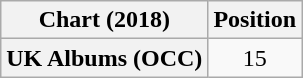<table class="wikitable plainrowheaders" style="text-align:center">
<tr>
<th scope="col">Chart (2018)</th>
<th scope="col">Position</th>
</tr>
<tr>
<th scope="row">UK Albums (OCC)</th>
<td>15</td>
</tr>
</table>
